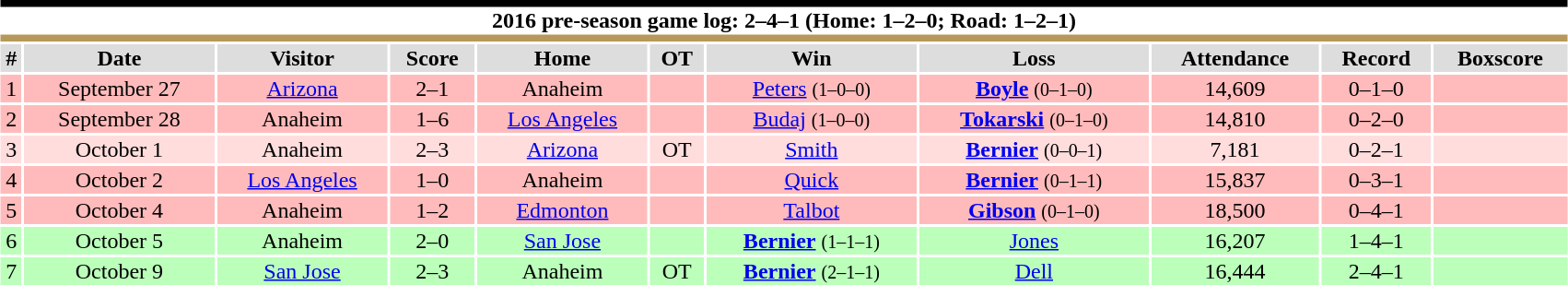<table class="toccolours collapsible collapsed" style="width:90%; clear:both; margin:1.5em auto; text-align:center;">
<tr>
<th colspan=11 style="background:#fff; border-top:#000000 5px solid; border-bottom:#B6985A 5px solid;">2016 pre-season game log: 2–4–1 (Home: 1–2–0; Road: 1–2–1)</th>
</tr>
<tr style="background:#ddd;">
<th>#</th>
<th>Date</th>
<th>Visitor</th>
<th>Score</th>
<th>Home</th>
<th>OT</th>
<th>Win</th>
<th>Loss</th>
<th>Attendance</th>
<th>Record</th>
<th>Boxscore</th>
</tr>
<tr style="background:#fbb;">
<td>1</td>
<td>September 27</td>
<td><a href='#'>Arizona</a></td>
<td>2–1</td>
<td>Anaheim</td>
<td></td>
<td><a href='#'>Peters</a> <small>(1–0–0)</small></td>
<td><strong><a href='#'>Boyle</a></strong> <small>(0–1–0)</small></td>
<td>14,609</td>
<td>0–1–0</td>
<td></td>
</tr>
<tr style="background:#fbb;">
<td>2</td>
<td>September 28</td>
<td>Anaheim</td>
<td>1–6</td>
<td><a href='#'>Los Angeles</a></td>
<td></td>
<td><a href='#'>Budaj</a> <small>(1–0–0)</small></td>
<td><strong><a href='#'>Tokarski</a></strong> <small>(0–1–0)</small></td>
<td>14,810</td>
<td>0–2–0</td>
<td></td>
</tr>
<tr style="background:#fdd;">
<td>3</td>
<td>October 1</td>
<td>Anaheim</td>
<td>2–3</td>
<td><a href='#'>Arizona</a></td>
<td>OT</td>
<td><a href='#'>Smith</a></td>
<td><strong><a href='#'>Bernier</a></strong> <small>(0–0–1)</small></td>
<td>7,181</td>
<td>0–2–1</td>
<td></td>
</tr>
<tr style="background:#fbb;">
<td>4</td>
<td>October 2</td>
<td><a href='#'>Los Angeles</a></td>
<td>1–0</td>
<td>Anaheim</td>
<td></td>
<td><a href='#'>Quick</a></td>
<td><strong><a href='#'>Bernier</a></strong> <small>(0–1–1)</small></td>
<td>15,837</td>
<td>0–3–1</td>
<td></td>
</tr>
<tr style="background:#fbb;">
<td>5</td>
<td>October 4</td>
<td>Anaheim</td>
<td>1–2</td>
<td><a href='#'>Edmonton</a></td>
<td></td>
<td><a href='#'>Talbot</a></td>
<td><strong><a href='#'>Gibson</a></strong> <small>(0–1–0)</small></td>
<td>18,500</td>
<td>0–4–1</td>
<td></td>
</tr>
<tr style="background:#bfb;">
<td>6</td>
<td>October 5</td>
<td>Anaheim</td>
<td>2–0</td>
<td><a href='#'>San Jose</a></td>
<td></td>
<td><strong><a href='#'>Bernier</a></strong> <small>(1–1–1)</small></td>
<td><a href='#'>Jones</a></td>
<td>16,207</td>
<td>1–4–1</td>
<td></td>
</tr>
<tr style="background:#bfb;">
<td>7</td>
<td>October 9</td>
<td><a href='#'>San Jose</a></td>
<td>2–3</td>
<td>Anaheim</td>
<td>OT</td>
<td><strong><a href='#'>Bernier</a></strong> <small>(2–1–1)</small></td>
<td><a href='#'>Dell</a></td>
<td>16,444</td>
<td>2–4–1</td>
<td></td>
</tr>
</table>
